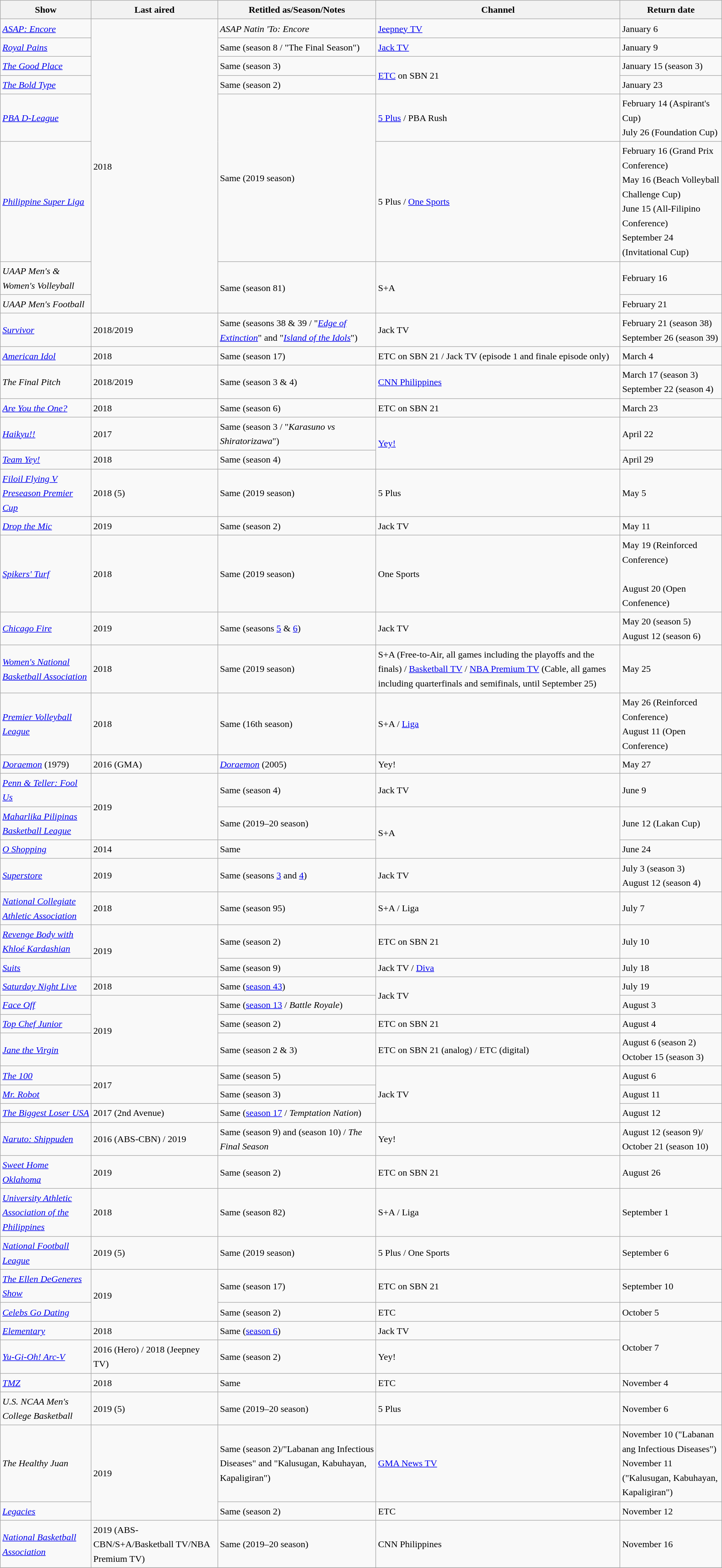<table class="wikitable" style="text-align:left; line-height:25px; width:auto;">
<tr>
<th>Show</th>
<th>Last aired</th>
<th>Retitled as/Season/Notes</th>
<th>Channel</th>
<th>Return date</th>
</tr>
<tr>
<td><em><a href='#'>ASAP: Encore</a></em></td>
<td rowspan="8">2018</td>
<td><em>ASAP Natin 'To: Encore</em></td>
<td><a href='#'>Jeepney TV</a></td>
<td>January 6</td>
</tr>
<tr>
<td><em><a href='#'>Royal Pains</a></em></td>
<td>Same (season 8 / "The Final Season")</td>
<td><a href='#'>Jack TV</a></td>
<td>January 9</td>
</tr>
<tr>
<td><em><a href='#'>The Good Place</a></em></td>
<td>Same (season 3)</td>
<td rowspan="2"><a href='#'>ETC</a> on SBN 21</td>
<td>January 15 (season 3)</td>
</tr>
<tr>
<td><em><a href='#'>The Bold Type</a></em></td>
<td>Same (season 2)</td>
<td>January 23</td>
</tr>
<tr>
<td><em><a href='#'>PBA D-League</a></em></td>
<td rowspan="2">Same (2019 season)</td>
<td><a href='#'>5 Plus</a> / PBA Rush</td>
<td>February 14 (Aspirant's Cup) <br> July 26 (Foundation Cup)</td>
</tr>
<tr>
<td><em><a href='#'>Philippine Super Liga</a></em></td>
<td>5 Plus / <a href='#'>One Sports</a></td>
<td>February 16 (Grand Prix Conference) <br> May 16 (Beach Volleyball Challenge Cup) <br> June 15 (All-Filipino Conference) <br> September 24 (Invitational Cup)</td>
</tr>
<tr>
<td><em> UAAP Men's & Women's Volleyball</em></td>
<td rowspan="2">Same (season 81)</td>
<td rowspan="2">S+A</td>
<td>February 16</td>
</tr>
<tr>
<td><em> UAAP Men's Football</em></td>
<td>February 21</td>
</tr>
<tr>
<td><em><a href='#'>Survivor</a></em></td>
<td>2018/2019</td>
<td>Same (seasons 38 & 39 / "<em><a href='#'>Edge of Extinction</a></em>" and "<em><a href='#'>Island of the Idols</a></em>")</td>
<td>Jack TV</td>
<td>February 21 (season 38) <br> September 26 (season 39)</td>
</tr>
<tr>
<td><em><a href='#'>American Idol</a></em></td>
<td>2018</td>
<td>Same (season 17)</td>
<td>ETC on SBN 21 / Jack TV (episode 1 and finale episode only)</td>
<td>March 4</td>
</tr>
<tr>
<td><em>The Final Pitch</em></td>
<td>2018/2019</td>
<td>Same (season 3 & 4)</td>
<td><a href='#'>CNN Philippines</a></td>
<td>March 17 (season 3) <br> September 22 (season 4)</td>
</tr>
<tr>
<td><em><a href='#'>Are You the One?</a></em></td>
<td>2018</td>
<td>Same (season 6)</td>
<td>ETC on SBN 21</td>
<td>March 23</td>
</tr>
<tr>
<td><em><a href='#'>Haikyu!!</a></em></td>
<td>2017</td>
<td>Same (season 3 / "<em>Karasuno vs Shiratorizawa</em>")</td>
<td rowspan="2"><a href='#'>Yey!</a></td>
<td>April 22</td>
</tr>
<tr>
<td><em><a href='#'>Team Yey!</a></em></td>
<td>2018</td>
<td>Same (season 4)</td>
<td>April 29</td>
</tr>
<tr>
<td><em><a href='#'>Filoil Flying V Preseason Premier Cup</a></em></td>
<td>2018 (5)</td>
<td>Same (2019 season)</td>
<td>5 Plus</td>
<td>May 5</td>
</tr>
<tr>
<td><em><a href='#'>Drop the Mic</a></em></td>
<td>2019</td>
<td>Same (season 2)</td>
<td>Jack TV</td>
<td>May 11</td>
</tr>
<tr>
<td><em><a href='#'>Spikers' Turf</a></em></td>
<td>2018</td>
<td>Same (2019 season)</td>
<td>One Sports</td>
<td>May 19 (Reinforced Conference) <br><br>August 20 (Open Confenence)</td>
</tr>
<tr>
<td><em><a href='#'>Chicago Fire</a></em></td>
<td>2019</td>
<td>Same (seasons <a href='#'>5</a> & <a href='#'>6</a>)</td>
<td>Jack TV</td>
<td>May 20 (season 5) <br> August 12 (season 6)</td>
</tr>
<tr>
<td><em><a href='#'>Women's National Basketball Association</a></em></td>
<td>2018</td>
<td>Same (2019 season)</td>
<td>S+A (Free-to-Air, all games including the playoffs and the finals) / <a href='#'>Basketball TV</a> / <a href='#'>NBA Premium TV</a> (Cable, all games including quarterfinals and semifinals, until September 25)</td>
<td>May 25</td>
</tr>
<tr>
<td><em><a href='#'>Premier Volleyball League</a></em></td>
<td>2018</td>
<td>Same (16th season)</td>
<td>S+A / <a href='#'>Liga</a></td>
<td>May 26 (Reinforced Conference) <br> August 11 (Open Conference)</td>
</tr>
<tr>
<td><em><a href='#'>Doraemon</a></em> (1979)</td>
<td>2016 (GMA)</td>
<td><em><a href='#'>Doraemon</a></em> (2005)</td>
<td>Yey!</td>
<td>May 27</td>
</tr>
<tr>
<td><em><a href='#'>Penn & Teller: Fool Us</a></em></td>
<td rowspan="2">2019</td>
<td>Same (season 4)</td>
<td>Jack TV</td>
<td>June 9</td>
</tr>
<tr>
<td><em><a href='#'>Maharlika Pilipinas Basketball League</a></em></td>
<td>Same (2019–20 season)</td>
<td rowspan="2">S+A</td>
<td>June 12 (Lakan Cup)</td>
</tr>
<tr>
<td><em><a href='#'>O Shopping</a></em></td>
<td>2014</td>
<td>Same</td>
<td>June 24</td>
</tr>
<tr>
<td><em><a href='#'>Superstore</a></em></td>
<td>2019</td>
<td>Same (seasons <a href='#'>3</a> and <a href='#'>4</a>)</td>
<td>Jack TV</td>
<td>July 3 (season 3) <br> August 12 (season 4)</td>
</tr>
<tr>
<td><em><a href='#'>National Collegiate Athletic Association</a></em></td>
<td>2018</td>
<td>Same (season 95)</td>
<td>S+A / Liga</td>
<td>July 7</td>
</tr>
<tr>
<td><em><a href='#'>Revenge Body with Khloé Kardashian</a></em></td>
<td rowspan="2">2019</td>
<td>Same (season 2)</td>
<td>ETC on SBN 21</td>
<td>July 10</td>
</tr>
<tr>
<td><em><a href='#'>Suits</a></em></td>
<td>Same (season 9)</td>
<td>Jack TV / <a href='#'>Diva</a></td>
<td>July 18</td>
</tr>
<tr>
<td><em><a href='#'>Saturday Night Live</a></em></td>
<td>2018</td>
<td>Same (<a href='#'>season 43</a>)</td>
<td rowspan="2">Jack TV</td>
<td>July 19</td>
</tr>
<tr>
<td><em><a href='#'>Face Off</a></em></td>
<td rowspan="3">2019</td>
<td>Same (<a href='#'>season 13</a> / <em>Battle Royale</em>)</td>
<td>August 3</td>
</tr>
<tr>
<td><em><a href='#'>Top Chef Junior</a></em></td>
<td>Same (season 2)</td>
<td>ETC on SBN 21</td>
<td>August 4</td>
</tr>
<tr>
<td><em><a href='#'>Jane the Virgin</a></em></td>
<td>Same (season 2 & 3)</td>
<td>ETC on SBN 21 (analog) / ETC (digital)</td>
<td>August 6 (season 2)<br> October 15 (season 3)</td>
</tr>
<tr>
<td><em><a href='#'>The 100</a></em></td>
<td rowspan="2">2017</td>
<td>Same (season 5)</td>
<td rowspan="3">Jack TV</td>
<td>August 6</td>
</tr>
<tr>
<td><em><a href='#'>Mr. Robot</a></em></td>
<td>Same (season 3)</td>
<td>August 11</td>
</tr>
<tr>
<td><em><a href='#'>The Biggest Loser USA</a></em></td>
<td>2017 (2nd Avenue)</td>
<td>Same (<a href='#'>season 17</a> / <em>Temptation Nation</em>)</td>
<td>August 12</td>
</tr>
<tr>
<td><em><a href='#'>Naruto: Shippuden</a></em></td>
<td>2016 (ABS-CBN) / 2019</td>
<td>Same (season 9) and (season 10) / <em>The Final Season</em></td>
<td>Yey!</td>
<td>August 12 (season 9)/ <br> October 21 (season 10)</td>
</tr>
<tr>
<td><em><a href='#'>Sweet Home Oklahoma</a></em></td>
<td>2019</td>
<td>Same (season 2)</td>
<td>ETC on SBN 21</td>
<td>August 26</td>
</tr>
<tr>
<td><em><a href='#'>University Athletic Association of the Philippines</a></em></td>
<td>2018</td>
<td>Same (season 82)</td>
<td>S+A / Liga</td>
<td>September 1</td>
</tr>
<tr>
<td><em><a href='#'>National Football League</a></em></td>
<td>2019 (5)</td>
<td>Same (2019 season)</td>
<td>5 Plus /  One Sports</td>
<td>September 6</td>
</tr>
<tr>
<td><em><a href='#'>The Ellen DeGeneres Show</a></em></td>
<td rowspan=2>2019</td>
<td>Same (season 17)</td>
<td>ETC on SBN 21</td>
<td>September 10</td>
</tr>
<tr>
<td><em><a href='#'>Celebs Go Dating</a></em></td>
<td>Same (season 2)</td>
<td>ETC</td>
<td>October 5</td>
</tr>
<tr>
<td><em><a href='#'>Elementary</a></em></td>
<td>2018</td>
<td>Same (<a href='#'>season 6</a>)</td>
<td>Jack TV</td>
<td rowspan=2>October 7</td>
</tr>
<tr>
<td><em><a href='#'>Yu-Gi-Oh! Arc-V</a></em></td>
<td>2016 (Hero) / 2018 (Jeepney TV)</td>
<td>Same (season 2)</td>
<td>Yey!</td>
</tr>
<tr>
<td><em><a href='#'>TMZ</a></em></td>
<td>2018</td>
<td>Same</td>
<td>ETC</td>
<td>November 4</td>
</tr>
<tr>
<td><em>U.S. NCAA Men's College Basketball</em></td>
<td>2019 (5)</td>
<td>Same (2019–20 season)</td>
<td>5 Plus</td>
<td>November 6</td>
</tr>
<tr>
<td><em>The Healthy Juan</em></td>
<td rowspan="2">2019</td>
<td>Same (season 2)/"Labanan ang Infectious Diseases" and "Kalusugan, Kabuhayan, Kapaligiran")</td>
<td><a href='#'>GMA News TV</a></td>
<td>November 10 ("Labanan ang Infectious Diseases") <br> November 11 ("Kalusugan, Kabuhayan, Kapaligiran")</td>
</tr>
<tr>
<td><em><a href='#'>Legacies</a></em></td>
<td>Same (season 2)</td>
<td>ETC</td>
<td>November 12</td>
</tr>
<tr>
<td><em><a href='#'>National Basketball Association</a></em></td>
<td>2019 (ABS-CBN/S+A/Basketball TV/NBA Premium TV)</td>
<td>Same (2019–20 season)</td>
<td>CNN Philippines</td>
<td>November 16</td>
</tr>
<tr>
</tr>
</table>
